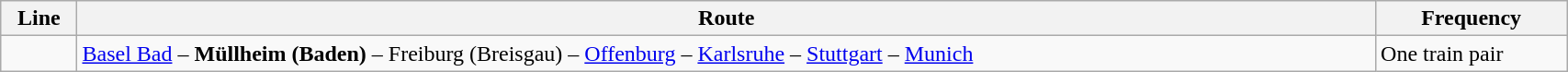<table class="wikitable" width="90%">
<tr>
<th>Line</th>
<th>Route</th>
<th>Frequency</th>
</tr>
<tr>
<td></td>
<td><a href='#'>Basel Bad</a> – <strong>Müllheim (Baden)</strong> – Freiburg (Breisgau) – <a href='#'>Offenburg</a> – <a href='#'>Karlsruhe</a> – <a href='#'>Stuttgart</a> – <a href='#'>Munich</a></td>
<td>One train pair</td>
</tr>
</table>
